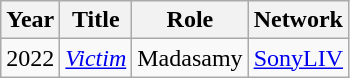<table class="wikitable sortable">
<tr>
<th>Year</th>
<th>Title</th>
<th>Role</th>
<th>Network</th>
</tr>
<tr>
<td>2022</td>
<td><em><a href='#'>Victim</a></em></td>
<td>Madasamy</td>
<td><a href='#'>SonyLIV</a></td>
</tr>
</table>
